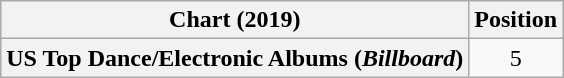<table class="wikitable plainrowheaders" style="text-align:center">
<tr>
<th scope="col">Chart (2019)</th>
<th scope="col">Position</th>
</tr>
<tr>
<th scope="row">US Top Dance/Electronic Albums (<em>Billboard</em>)</th>
<td>5</td>
</tr>
</table>
